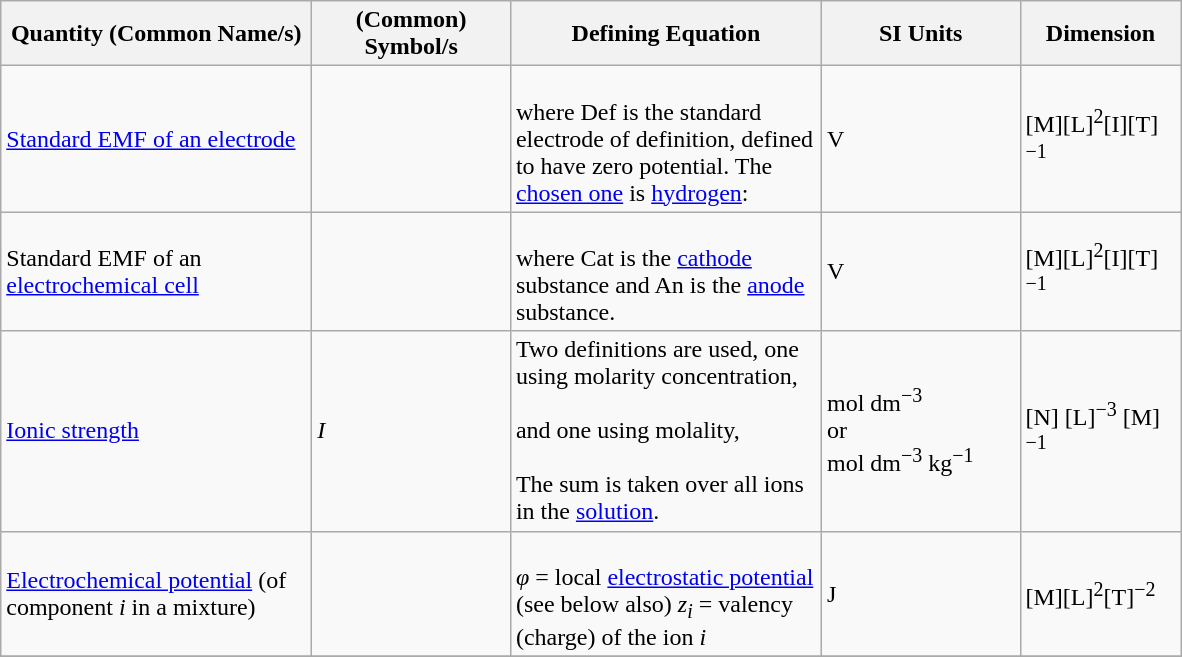<table class="wikitable">
<tr>
<th scope="col" width="200">Quantity (Common Name/s)</th>
<th scope="col" width="125">(Common) Symbol/s</th>
<th scope="col" width="200">Defining Equation</th>
<th scope="col" width="125">SI Units</th>
<th scope="col" width="100">Dimension</th>
</tr>
<tr>
<td><a href='#'>Standard EMF of an electrode</a></td>
<td></td>
<td><br>where Def is the standard electrode of definition, defined to have zero potential. The <a href='#'>chosen one</a> is <a href='#'>hydrogen</a>:<br></td>
<td>V</td>
<td>[M][L]<sup>2</sup>[I][T]<sup>−1</sup></td>
</tr>
<tr>
<td>Standard EMF of an <a href='#'>electrochemical cell</a></td>
<td></td>
<td><br>where Cat is the <a href='#'>cathode</a> substance and An is the <a href='#'>anode</a> substance.</td>
<td>V</td>
<td>[M][L]<sup>2</sup>[I][T]<sup>−1</sup></td>
</tr>
<tr>
<td><a href='#'>Ionic strength</a></td>
<td><em>I</em></td>
<td>Two definitions are used, one using molarity concentration,<br><br>and one using molality,<br><br>The sum is taken over all ions in the <a href='#'>solution</a>.</td>
<td>mol dm<sup>−3</sup><br>or<br>mol dm<sup>−3</sup> kg<sup>−1</sup></td>
<td>[N] [L]<sup>−3</sup> [M]<sup>−1</sup></td>
</tr>
<tr>
<td><a href='#'>Electrochemical potential</a> (of component <em>i</em> in a mixture)</td>
<td></td>
<td><br><em>φ</em> = local <a href='#'>electrostatic potential</a> 
(see below also)
<em>z<sub>i</sub></em> = valency (charge) 
of the ion <em>i</em></td>
<td>J</td>
<td>[M][L]<sup>2</sup>[T]<sup>−2</sup></td>
</tr>
<tr>
</tr>
</table>
